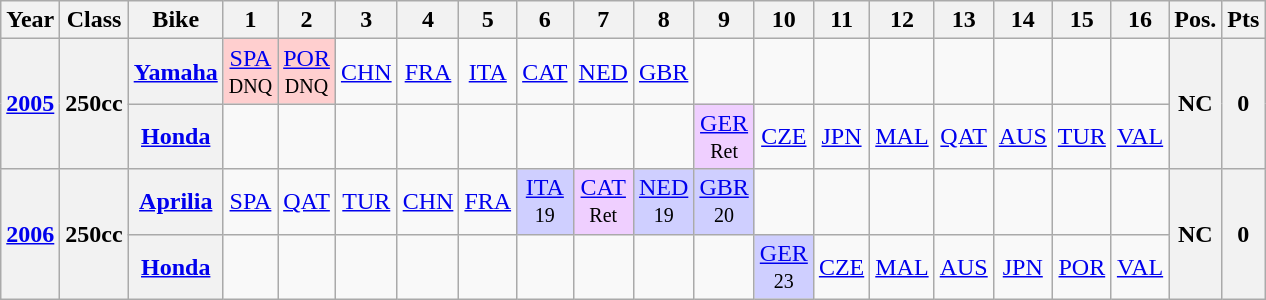<table class="wikitable" style="text-align:center">
<tr>
<th>Year</th>
<th>Class</th>
<th>Bike</th>
<th>1</th>
<th>2</th>
<th>3</th>
<th>4</th>
<th>5</th>
<th>6</th>
<th>7</th>
<th>8</th>
<th>9</th>
<th>10</th>
<th>11</th>
<th>12</th>
<th>13</th>
<th>14</th>
<th>15</th>
<th>16</th>
<th>Pos.</th>
<th>Pts</th>
</tr>
<tr>
<th rowspan=2><a href='#'>2005</a></th>
<th rowspan=2>250cc</th>
<th><a href='#'>Yamaha</a></th>
<td style="background:#FFCFCF;"><a href='#'>SPA</a><br><small>DNQ</small></td>
<td style="background:#FFCFCF;"><a href='#'>POR</a><br><small>DNQ</small></td>
<td><a href='#'>CHN</a></td>
<td><a href='#'>FRA</a></td>
<td><a href='#'>ITA</a></td>
<td><a href='#'>CAT</a></td>
<td><a href='#'>NED</a></td>
<td><a href='#'>GBR</a></td>
<td></td>
<td></td>
<td></td>
<td></td>
<td></td>
<td></td>
<td></td>
<td></td>
<th rowspan=2>NC</th>
<th rowspan=2>0</th>
</tr>
<tr>
<th><a href='#'>Honda</a></th>
<td></td>
<td></td>
<td></td>
<td></td>
<td></td>
<td></td>
<td></td>
<td></td>
<td style="background:#EFCFFF;"><a href='#'>GER</a><br><small>Ret</small></td>
<td><a href='#'>CZE</a></td>
<td><a href='#'>JPN</a></td>
<td><a href='#'>MAL</a></td>
<td><a href='#'>QAT</a></td>
<td><a href='#'>AUS</a></td>
<td><a href='#'>TUR</a></td>
<td><a href='#'>VAL</a></td>
</tr>
<tr>
<th rowspan=2><a href='#'>2006</a></th>
<th rowspan=2>250cc</th>
<th><a href='#'>Aprilia</a></th>
<td><a href='#'>SPA</a></td>
<td><a href='#'>QAT</a></td>
<td><a href='#'>TUR</a></td>
<td><a href='#'>CHN</a></td>
<td><a href='#'>FRA</a></td>
<td style="background:#CFCFFF;"><a href='#'>ITA</a><br><small>19</small></td>
<td style="background:#EFCFFF;"><a href='#'>CAT</a><br><small>Ret</small></td>
<td style="background:#CFCFFF;"><a href='#'>NED</a><br><small>19</small></td>
<td style="background:#CFCFFF;"><a href='#'>GBR</a><br><small>20</small></td>
<td></td>
<td></td>
<td></td>
<td></td>
<td></td>
<td></td>
<td></td>
<th rowspan=2>NC</th>
<th rowspan=2>0</th>
</tr>
<tr>
<th><a href='#'>Honda</a></th>
<td></td>
<td></td>
<td></td>
<td></td>
<td></td>
<td></td>
<td></td>
<td></td>
<td></td>
<td style="background:#CFCFFF;"><a href='#'>GER</a><br><small>23</small></td>
<td><a href='#'>CZE</a></td>
<td><a href='#'>MAL</a></td>
<td><a href='#'>AUS</a></td>
<td><a href='#'>JPN</a></td>
<td><a href='#'>POR</a></td>
<td><a href='#'>VAL</a></td>
</tr>
</table>
